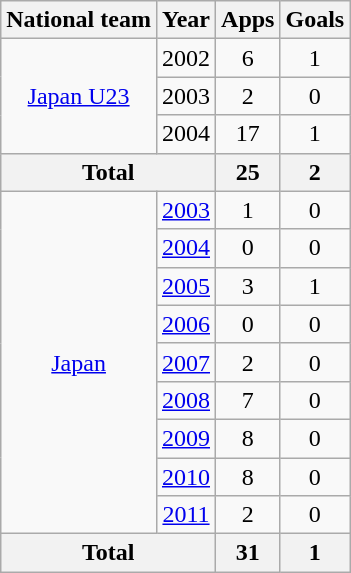<table class="wikitable" style="text-align:center">
<tr>
<th>National team</th>
<th>Year</th>
<th>Apps</th>
<th>Goals</th>
</tr>
<tr>
<td rowspan="3"><a href='#'>Japan U23</a></td>
<td>2002</td>
<td>6</td>
<td>1</td>
</tr>
<tr>
<td>2003</td>
<td>2</td>
<td>0</td>
</tr>
<tr>
<td>2004</td>
<td>17</td>
<td>1</td>
</tr>
<tr>
<th colspan="2">Total</th>
<th>25</th>
<th>2</th>
</tr>
<tr>
<td rowspan="9"><a href='#'>Japan</a></td>
<td><a href='#'>2003</a></td>
<td>1</td>
<td>0</td>
</tr>
<tr>
<td><a href='#'>2004</a></td>
<td>0</td>
<td>0</td>
</tr>
<tr>
<td><a href='#'>2005</a></td>
<td>3</td>
<td>1</td>
</tr>
<tr>
<td><a href='#'>2006</a></td>
<td>0</td>
<td>0</td>
</tr>
<tr>
<td><a href='#'>2007</a></td>
<td>2</td>
<td>0</td>
</tr>
<tr>
<td><a href='#'>2008</a></td>
<td>7</td>
<td>0</td>
</tr>
<tr>
<td><a href='#'>2009</a></td>
<td>8</td>
<td>0</td>
</tr>
<tr>
<td><a href='#'>2010</a></td>
<td>8</td>
<td>0</td>
</tr>
<tr>
<td><a href='#'>2011</a></td>
<td>2</td>
<td>0</td>
</tr>
<tr>
<th colspan="2">Total</th>
<th>31</th>
<th>1</th>
</tr>
</table>
